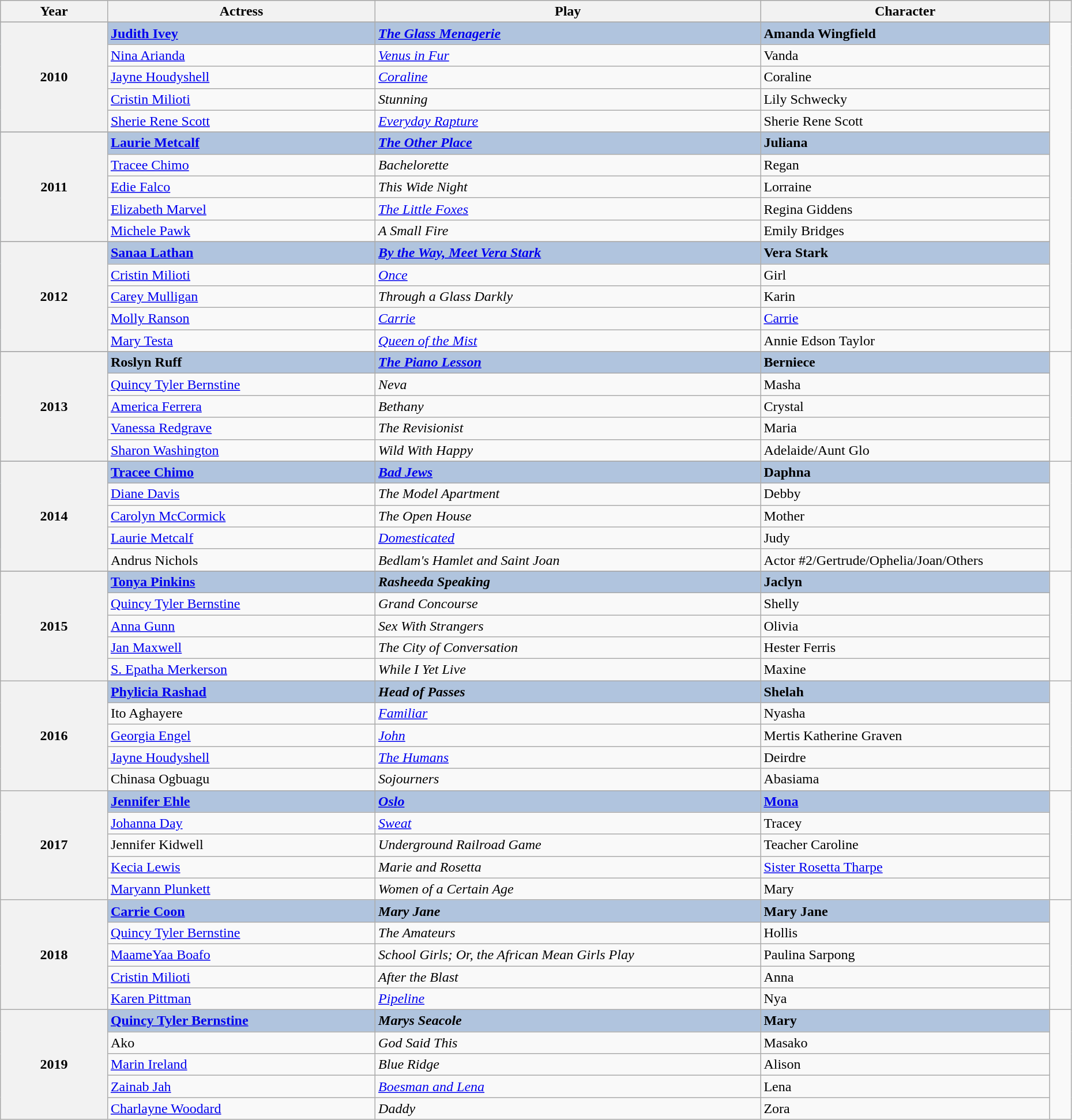<table class="wikitable" style="width:98%;">
<tr style="background:#bebebe;">
<th scope="col" style="width:10%;">Year</th>
<th scope="col" style="width:25%;">Actress</th>
<th scope="col" style="width:36%;">Play</th>
<th scope="col" style="width:27%;">Character</th>
<th scope="col" style="width:2%;" class="unsortable"></th>
</tr>
<tr>
</tr>
<tr style="background:#B0C4DE">
<th rowspan="5" align="center">2010</th>
<td><strong><a href='#'>Judith Ivey</a></strong></td>
<td><strong><em><a href='#'>The Glass Menagerie</a></em></strong></td>
<td><strong>Amanda Wingfield</strong></td>
</tr>
<tr>
<td><a href='#'>Nina Arianda</a></td>
<td><em><a href='#'>Venus in Fur</a></em></td>
<td>Vanda</td>
</tr>
<tr>
<td><a href='#'>Jayne Houdyshell</a></td>
<td><em><a href='#'>Coraline</a></em></td>
<td>Coraline</td>
</tr>
<tr>
<td><a href='#'>Cristin Milioti</a></td>
<td><em>Stunning</em></td>
<td>Lily Schwecky</td>
</tr>
<tr>
<td><a href='#'>Sherie Rene Scott</a></td>
<td><em><a href='#'>Everyday Rapture</a></em></td>
<td>Sherie Rene Scott</td>
</tr>
<tr>
</tr>
<tr style="background:#B0C4DE">
<th rowspan="5" align="center">2011</th>
<td><strong><a href='#'>Laurie Metcalf</a></strong></td>
<td><strong><em><a href='#'>The Other Place</a></em></strong></td>
<td><strong>Juliana</strong></td>
</tr>
<tr>
<td><a href='#'>Tracee Chimo</a></td>
<td><em>Bachelorette</em></td>
<td>Regan</td>
</tr>
<tr>
<td><a href='#'>Edie Falco</a></td>
<td><em>This Wide Night</em></td>
<td>Lorraine</td>
</tr>
<tr>
<td><a href='#'>Elizabeth Marvel</a></td>
<td><em><a href='#'>The Little Foxes</a></em></td>
<td>Regina Giddens</td>
</tr>
<tr>
<td><a href='#'>Michele Pawk</a></td>
<td><em>A Small Fire</em></td>
<td>Emily Bridges</td>
</tr>
<tr>
</tr>
<tr style="background:#B0C4DE">
<th rowspan="5" align="center">2012</th>
<td><strong><a href='#'>Sanaa Lathan</a></strong></td>
<td><strong><em><a href='#'>By the Way, Meet Vera Stark</a></em></strong></td>
<td><strong>Vera Stark</strong></td>
</tr>
<tr>
<td><a href='#'>Cristin Milioti</a></td>
<td><em><a href='#'>Once</a></em></td>
<td>Girl</td>
</tr>
<tr>
<td><a href='#'>Carey Mulligan</a></td>
<td><em>Through a Glass Darkly</em></td>
<td>Karin</td>
</tr>
<tr>
<td><a href='#'>Molly Ranson</a></td>
<td><em><a href='#'>Carrie</a></em></td>
<td><a href='#'>Carrie</a></td>
</tr>
<tr>
<td><a href='#'>Mary Testa</a></td>
<td><em><a href='#'>Queen of the Mist</a></em></td>
<td>Annie Edson Taylor</td>
</tr>
<tr>
</tr>
<tr>
<th rowspan="5" align="center">2013</th>
<td style="background:#B0C4DE"><strong>Roslyn Ruff</strong></td>
<td style="background:#B0C4DE"><strong><em><a href='#'>The Piano Lesson</a></em></strong></td>
<td style="background:#B0C4DE"><strong>Berniece</strong></td>
<td rowspan=5></td>
</tr>
<tr>
<td><a href='#'>Quincy Tyler Bernstine</a></td>
<td><em>Neva</em></td>
<td>Masha</td>
</tr>
<tr>
<td><a href='#'>America Ferrera</a></td>
<td><em>Bethany</em></td>
<td>Crystal</td>
</tr>
<tr>
<td><a href='#'>Vanessa Redgrave</a></td>
<td><em>The Revisionist</em></td>
<td>Maria</td>
</tr>
<tr>
<td><a href='#'>Sharon Washington</a></td>
<td><em>Wild With Happy</em></td>
<td>Adelaide/Aunt Glo</td>
</tr>
<tr>
</tr>
<tr style="background:#B0C4DE">
<th rowspan="5" align="center">2014</th>
<td><strong><a href='#'>Tracee Chimo</a></strong></td>
<td><strong><em><a href='#'>Bad Jews</a></em></strong></td>
<td><strong>Daphna</strong></td>
</tr>
<tr>
<td><a href='#'>Diane Davis</a></td>
<td><em>The Model Apartment</em></td>
<td>Debby</td>
</tr>
<tr>
<td><a href='#'>Carolyn McCormick</a></td>
<td><em>The Open House</em></td>
<td>Mother</td>
</tr>
<tr>
<td><a href='#'>Laurie Metcalf</a></td>
<td><em><a href='#'>Domesticated</a></em></td>
<td>Judy</td>
</tr>
<tr>
<td>Andrus Nichols</td>
<td><em>Bedlam's Hamlet and Saint Joan</em></td>
<td>Actor #2/Gertrude/Ophelia/Joan/Others</td>
</tr>
<tr>
</tr>
<tr>
<th rowspan="5" align="center">2015</th>
<td style="background:#B0C4DE"><strong><a href='#'>Tonya Pinkins</a></strong></td>
<td style="background:#B0C4DE"><strong><em>Rasheeda Speaking</em></strong></td>
<td style="background:#B0C4DE"><strong>Jaclyn</strong></td>
<td rowspan=5></td>
</tr>
<tr>
<td><a href='#'>Quincy Tyler Bernstine</a></td>
<td><em>Grand Concourse</em></td>
<td>Shelly</td>
</tr>
<tr>
<td><a href='#'>Anna Gunn</a></td>
<td><em>Sex With Strangers</em></td>
<td>Olivia</td>
</tr>
<tr>
<td><a href='#'>Jan Maxwell</a></td>
<td><em>The City of Conversation</em></td>
<td>Hester Ferris</td>
</tr>
<tr>
<td><a href='#'>S. Epatha Merkerson</a></td>
<td><em>While I Yet Live</em></td>
<td>Maxine</td>
</tr>
<tr>
<th rowspan="5" align="center">2016</th>
<td style="background:#B0C4DE"><strong><a href='#'>Phylicia Rashad</a></strong></td>
<td style="background:#B0C4DE"><strong><em>Head of Passes</em></strong></td>
<td style="background:#B0C4DE"><strong>Shelah</strong></td>
<td rowspan=5></td>
</tr>
<tr>
<td>Ito Aghayere</td>
<td><em><a href='#'>Familiar</a></em></td>
<td>Nyasha</td>
</tr>
<tr>
<td><a href='#'>Georgia Engel</a></td>
<td><em><a href='#'>John</a></em></td>
<td>Mertis Katherine Graven</td>
</tr>
<tr>
<td><a href='#'>Jayne Houdyshell</a></td>
<td><em><a href='#'>The Humans</a></em></td>
<td>Deirdre</td>
</tr>
<tr>
<td>Chinasa Ogbuagu</td>
<td><em>Sojourners</em></td>
<td>Abasiama</td>
</tr>
<tr>
<th rowspan="5" align="center">2017</th>
<td style="background:#B0C4DE"><strong><a href='#'>Jennifer Ehle</a></strong></td>
<td style="background:#B0C4DE"><strong><em><a href='#'>Oslo</a></em></strong></td>
<td style="background:#B0C4DE"><strong><a href='#'>Mona</a></strong></td>
<td rowspan=5></td>
</tr>
<tr>
<td><a href='#'>Johanna Day</a></td>
<td><em><a href='#'>Sweat</a></em></td>
<td>Tracey</td>
</tr>
<tr>
<td>Jennifer Kidwell</td>
<td><em>Underground Railroad Game</em></td>
<td>Teacher Caroline</td>
</tr>
<tr>
<td><a href='#'>Kecia Lewis</a></td>
<td><em>Marie and Rosetta</em></td>
<td><a href='#'>Sister Rosetta Tharpe</a></td>
</tr>
<tr>
<td><a href='#'>Maryann Plunkett</a></td>
<td><em>Women of a Certain Age</em></td>
<td>Mary</td>
</tr>
<tr>
<th rowspan="5" align="center">2018</th>
<td style="background:#B0C4DE"><strong><a href='#'>Carrie Coon</a></strong></td>
<td style="background:#B0C4DE"><strong><em>Mary Jane</em></strong></td>
<td style="background:#B0C4DE"><strong>Mary Jane</strong></td>
<td rowspan=5></td>
</tr>
<tr>
<td><a href='#'>Quincy Tyler Bernstine</a></td>
<td><em>The Amateurs</em></td>
<td>Hollis</td>
</tr>
<tr>
<td><a href='#'>MaameYaa Boafo</a></td>
<td><em>School Girls; Or, the African Mean Girls Play</em></td>
<td>Paulina Sarpong</td>
</tr>
<tr>
<td><a href='#'>Cristin Milioti</a></td>
<td><em>After the Blast</em></td>
<td>Anna</td>
</tr>
<tr>
<td><a href='#'>Karen Pittman</a></td>
<td><em><a href='#'>Pipeline</a></em></td>
<td>Nya</td>
</tr>
<tr>
<th rowspan="5" align="center">2019</th>
<td style="background:#B0C4DE"><strong><a href='#'>Quincy Tyler Bernstine</a></strong></td>
<td style="background:#B0C4DE"><strong><em>Marys Seacole</em></strong></td>
<td style="background:#B0C4DE"><strong>Mary</strong></td>
<td rowspan=5></td>
</tr>
<tr>
<td>Ako</td>
<td><em>God Said This</em></td>
<td>Masako</td>
</tr>
<tr>
<td><a href='#'>Marin Ireland</a></td>
<td><em>Blue Ridge</em></td>
<td>Alison</td>
</tr>
<tr>
<td><a href='#'>Zainab Jah</a></td>
<td><em><a href='#'>Boesman and Lena</a></em></td>
<td>Lena</td>
</tr>
<tr>
<td><a href='#'>Charlayne Woodard</a></td>
<td><em>Daddy</em></td>
<td>Zora</td>
</tr>
</table>
